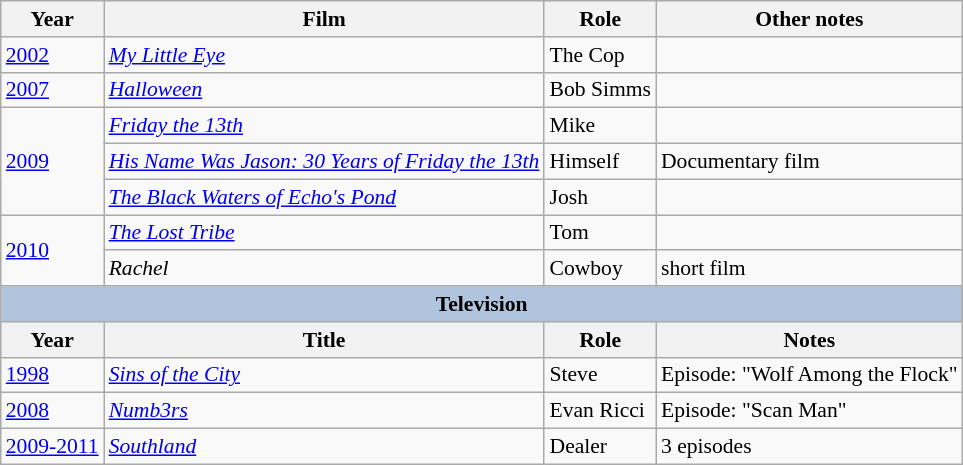<table class="wikitable" style="font-size: 90%;">
<tr>
<th>Year</th>
<th>Film</th>
<th>Role</th>
<th>Other notes</th>
</tr>
<tr>
<td><a href='#'>2002</a></td>
<td><em><a href='#'>My Little Eye</a></em></td>
<td>The Cop</td>
<td></td>
</tr>
<tr>
<td><a href='#'>2007</a></td>
<td><em><a href='#'>Halloween</a></em></td>
<td>Bob Simms</td>
<td></td>
</tr>
<tr>
<td rowspan="3"><a href='#'>2009</a></td>
<td><em><a href='#'>Friday the 13th</a></em></td>
<td>Mike</td>
<td></td>
</tr>
<tr>
<td><em><a href='#'>His Name Was Jason: 30 Years of Friday the 13th</a></em></td>
<td>Himself</td>
<td>Documentary film</td>
</tr>
<tr>
<td><em><a href='#'>The Black Waters of Echo's Pond</a></em></td>
<td>Josh</td>
<td></td>
</tr>
<tr>
<td rowspan="2"><a href='#'>2010</a></td>
<td><em><a href='#'>The Lost Tribe</a></em></td>
<td>Tom</td>
<td></td>
</tr>
<tr>
<td><em>Rachel</em></td>
<td>Cowboy</td>
<td>short film</td>
</tr>
<tr>
<th colspan="4" style="background: LightSteelBlue;">Television</th>
</tr>
<tr>
<th>Year</th>
<th>Title</th>
<th>Role</th>
<th>Notes</th>
</tr>
<tr>
<td><a href='#'>1998</a></td>
<td><em><a href='#'>Sins of the City</a></em></td>
<td>Steve</td>
<td>Episode: "Wolf Among the Flock"</td>
</tr>
<tr>
<td><a href='#'>2008</a></td>
<td><em><a href='#'>Numb3rs</a></em></td>
<td>Evan Ricci</td>
<td>Episode: "Scan Man"</td>
</tr>
<tr>
<td><a href='#'>2009-2011</a></td>
<td><em><a href='#'>Southland</a></em></td>
<td>Dealer</td>
<td>3 episodes</td>
</tr>
</table>
